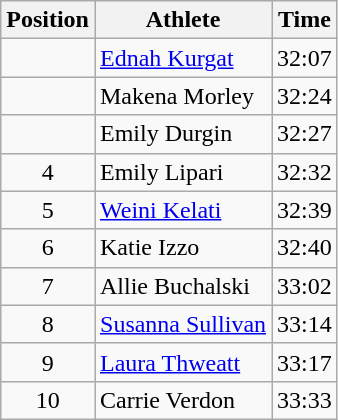<table class="wikitable sortable">
<tr>
<th>Position</th>
<th>Athlete</th>
<th>Time</th>
</tr>
<tr>
<td align=center></td>
<td><a href='#'>Ednah Kurgat</a></td>
<td>32:07</td>
</tr>
<tr>
<td align=center></td>
<td>Makena Morley</td>
<td>32:24</td>
</tr>
<tr>
<td align=center></td>
<td>Emily Durgin</td>
<td>32:27</td>
</tr>
<tr>
<td align=center>4</td>
<td>Emily Lipari</td>
<td>32:32</td>
</tr>
<tr>
<td align=center>5</td>
<td><a href='#'>Weini Kelati</a></td>
<td>32:39</td>
</tr>
<tr>
<td align=center>6</td>
<td>Katie Izzo</td>
<td>32:40</td>
</tr>
<tr>
<td align=center>7</td>
<td>Allie Buchalski</td>
<td>33:02</td>
</tr>
<tr>
<td align=center>8</td>
<td><a href='#'>Susanna Sullivan</a></td>
<td>33:14</td>
</tr>
<tr>
<td align=center>9</td>
<td><a href='#'>Laura Thweatt</a></td>
<td>33:17</td>
</tr>
<tr>
<td align=center>10</td>
<td>Carrie Verdon</td>
<td>33:33</td>
</tr>
</table>
